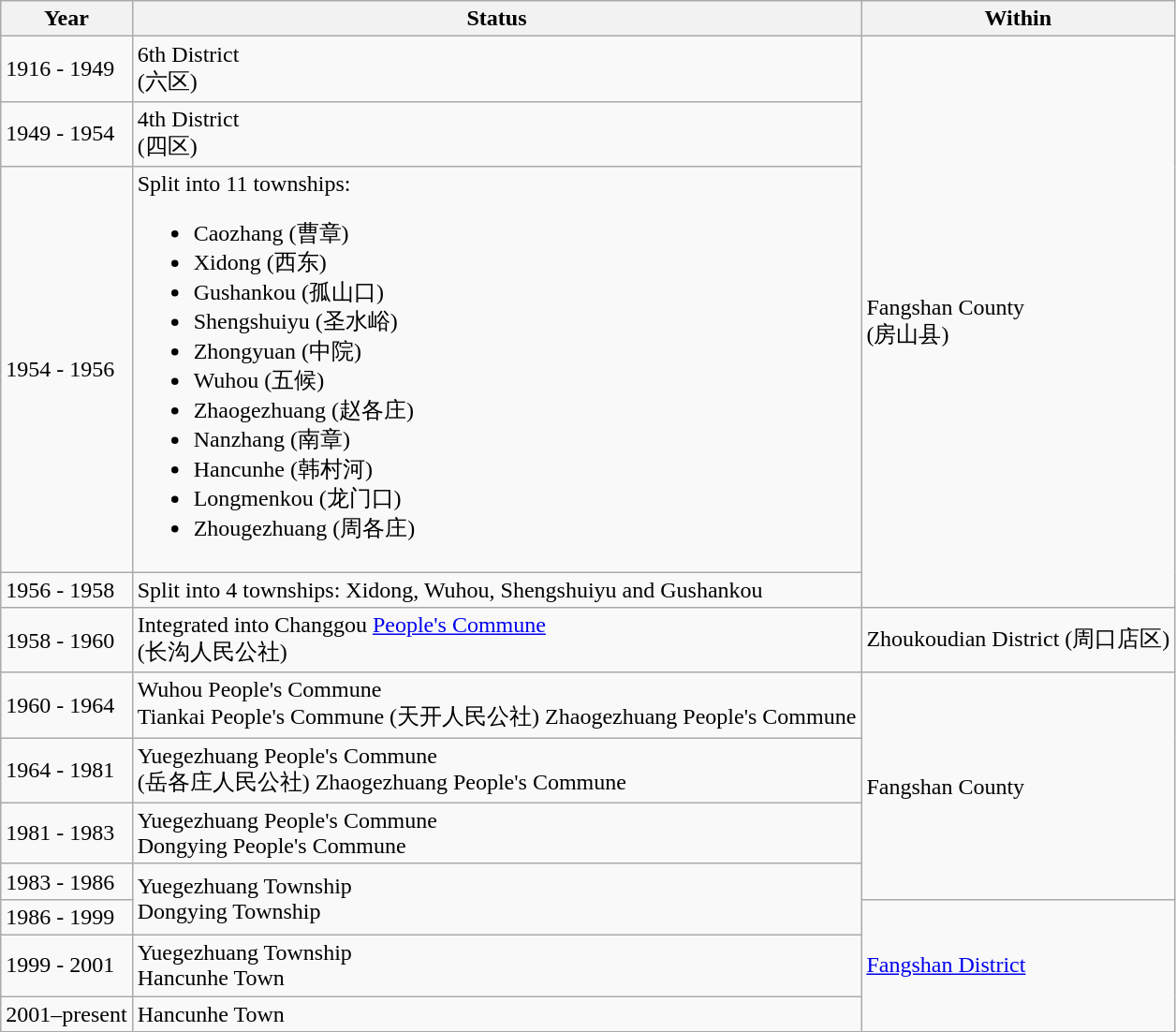<table class="wikitable">
<tr>
<th>Year</th>
<th>Status</th>
<th>Within</th>
</tr>
<tr>
<td>1916 - 1949</td>
<td>6th District<br>(六区)</td>
<td rowspan="4">Fangshan County<br>(房山县)</td>
</tr>
<tr>
<td>1949 - 1954</td>
<td>4th District<br>(四区)</td>
</tr>
<tr>
<td>1954 - 1956</td>
<td>Split into 11 townships:<br><ul><li>Caozhang (曹章)</li><li>Xidong (西东)</li><li>Gushankou (孤山口)</li><li>Shengshuiyu (圣水峪)</li><li>Zhongyuan (中院)</li><li>Wuhou (五候)</li><li>Zhaogezhuang (赵各庄)</li><li>Nanzhang (南章)</li><li>Hancunhe (韩村河)</li><li>Longmenkou (龙门口)</li><li>Zhougezhuang (周各庄)</li></ul></td>
</tr>
<tr>
<td>1956 - 1958</td>
<td>Split into 4 townships: Xidong, Wuhou, Shengshuiyu and Gushankou</td>
</tr>
<tr>
<td>1958 - 1960</td>
<td>Integrated into Changgou <a href='#'>People's Commune</a><br>(长沟人民公社)</td>
<td>Zhoukoudian District (周口店区)</td>
</tr>
<tr>
<td>1960 - 1964</td>
<td>Wuhou People's Commune<br>Tiankai People's Commune
(天开人民公社)
Zhaogezhuang People's Commune</td>
<td rowspan="4">Fangshan County</td>
</tr>
<tr>
<td>1964 - 1981</td>
<td>Yuegezhuang People's Commune<br>(岳各庄人民公社)
Zhaogezhuang People's Commune</td>
</tr>
<tr>
<td>1981 - 1983</td>
<td>Yuegezhuang People's Commune<br>Dongying People's Commune</td>
</tr>
<tr>
<td>1983 - 1986</td>
<td rowspan="2">Yuegezhuang Township<br>Dongying Township</td>
</tr>
<tr>
<td>1986 - 1999</td>
<td rowspan="3"><a href='#'>Fangshan District</a></td>
</tr>
<tr>
<td>1999 - 2001</td>
<td>Yuegezhuang Township<br>Hancunhe Town</td>
</tr>
<tr>
<td>2001–present</td>
<td>Hancunhe Town</td>
</tr>
</table>
